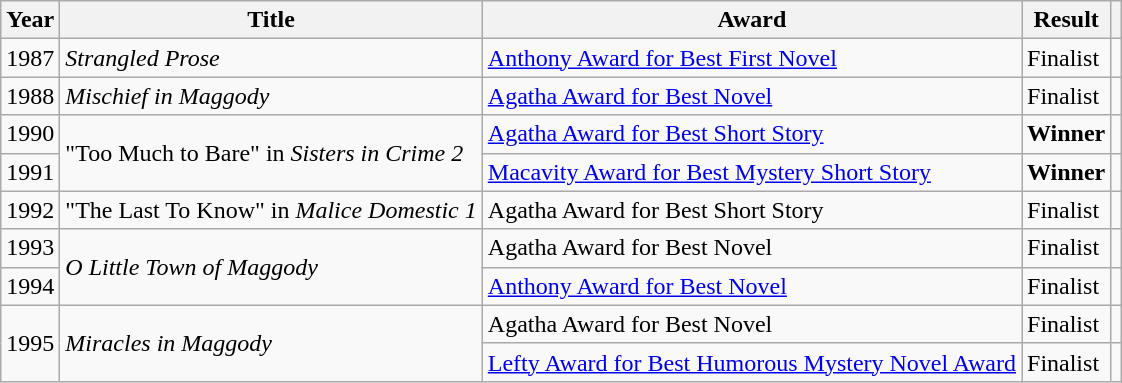<table class="wikitable">
<tr>
<th>Year</th>
<th>Title</th>
<th>Award</th>
<th>Result</th>
<th></th>
</tr>
<tr>
<td>1987</td>
<td><em>Strangled Prose</em></td>
<td><a href='#'>Anthony Award for Best First Novel</a></td>
<td>Finalist</td>
<td></td>
</tr>
<tr>
<td>1988</td>
<td><em>Mischief in Maggody</em></td>
<td><a href='#'>Agatha Award for Best Novel</a></td>
<td>Finalist</td>
<td></td>
</tr>
<tr>
<td>1990</td>
<td rowspan="2">"Too Much to Bare" in <em>Sisters in Crime 2</em></td>
<td><a href='#'>Agatha Award for Best Short Story</a></td>
<td><strong>Winner</strong></td>
<td></td>
</tr>
<tr>
<td>1991</td>
<td><a href='#'>Macavity Award for Best Mystery Short Story</a></td>
<td><strong>Winner</strong></td>
<td></td>
</tr>
<tr>
<td>1992</td>
<td>"The Last To Know" in <em>Malice Domestic 1</em></td>
<td>Agatha Award for Best Short Story</td>
<td>Finalist</td>
<td></td>
</tr>
<tr>
<td>1993</td>
<td rowspan="2"><em>O Little Town of Maggody</em></td>
<td>Agatha Award for Best Novel</td>
<td>Finalist</td>
<td></td>
</tr>
<tr>
<td>1994</td>
<td><a href='#'>Anthony Award for Best Novel</a></td>
<td>Finalist</td>
<td></td>
</tr>
<tr>
<td rowspan="2">1995</td>
<td rowspan="2"><em>Miracles in Maggody</em></td>
<td>Agatha Award for Best Novel</td>
<td>Finalist</td>
<td></td>
</tr>
<tr>
<td><a href='#'>Lefty Award for Best Humorous Mystery Novel Award</a></td>
<td>Finalist</td>
<td></td>
</tr>
</table>
